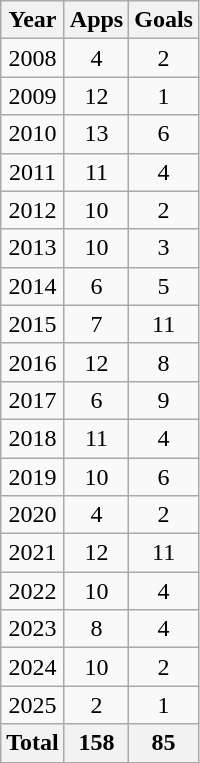<table class="wikitable" style="text-align:center">
<tr>
<th>Year</th>
<th>Apps</th>
<th>Goals</th>
</tr>
<tr>
<td>2008</td>
<td>4</td>
<td>2</td>
</tr>
<tr>
<td>2009</td>
<td>12</td>
<td>1</td>
</tr>
<tr>
<td>2010</td>
<td>13</td>
<td>6</td>
</tr>
<tr>
<td>2011</td>
<td>11</td>
<td>4</td>
</tr>
<tr>
<td>2012</td>
<td>10</td>
<td>2</td>
</tr>
<tr>
<td>2013</td>
<td>10</td>
<td>3</td>
</tr>
<tr>
<td>2014</td>
<td>6</td>
<td>5</td>
</tr>
<tr>
<td>2015</td>
<td>7</td>
<td>11</td>
</tr>
<tr>
<td>2016</td>
<td>12</td>
<td>8</td>
</tr>
<tr>
<td>2017</td>
<td>6</td>
<td>9</td>
</tr>
<tr>
<td>2018</td>
<td>11</td>
<td>4</td>
</tr>
<tr>
<td>2019</td>
<td>10</td>
<td>6</td>
</tr>
<tr>
<td>2020</td>
<td>4</td>
<td>2</td>
</tr>
<tr>
<td>2021</td>
<td>12</td>
<td>11</td>
</tr>
<tr>
<td>2022</td>
<td>10</td>
<td>4</td>
</tr>
<tr>
<td>2023</td>
<td>8</td>
<td>4</td>
</tr>
<tr>
<td>2024</td>
<td>10</td>
<td>2</td>
</tr>
<tr>
<td>2025</td>
<td>2</td>
<td>1</td>
</tr>
<tr>
<th>Total</th>
<th>158</th>
<th>85</th>
</tr>
</table>
